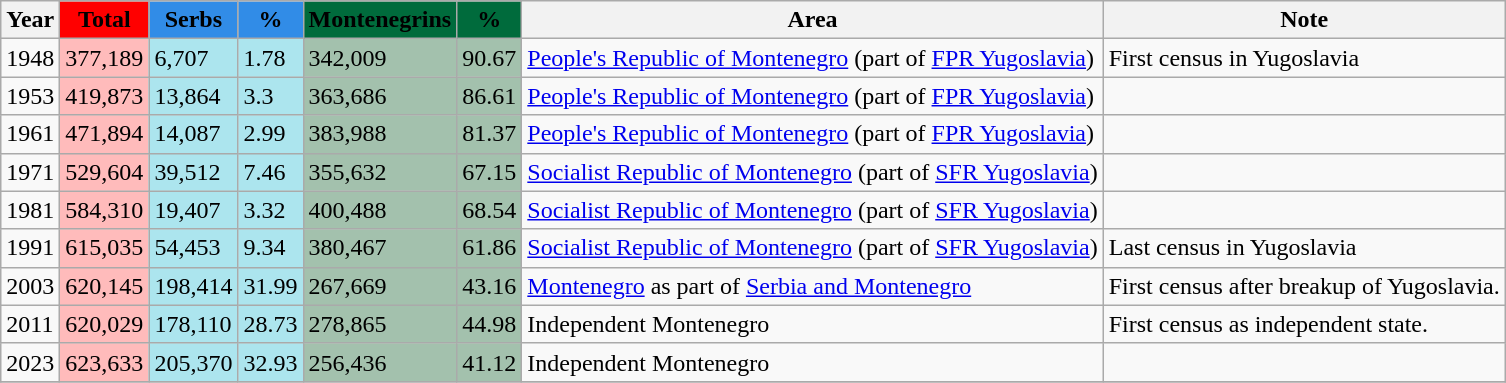<table class="wikitable">
<tr>
<th>Year</th>
<th style="background-color:#FF0000">Total</th>
<th style="background-color:#318CE7">Serbs</th>
<th style="background-color:#318CE7">%</th>
<th style="background-color:#006B3C">Montenegrins</th>
<th style="background-color:#006B3C">%</th>
<th>Area</th>
<th>Note</th>
</tr>
<tr>
<td>1948</td>
<td bgcolor="#FFBBBB">377,189</td>
<td bgcolor="#ACE5EE">6,707</td>
<td bgcolor="#ACE5EE">1.78</td>
<td bgcolor="#A3C1AD">342,009</td>
<td bgcolor="#A3C1AD">90.67</td>
<td><a href='#'>People's Republic of Montenegro</a> (part of <a href='#'>FPR Yugoslavia</a>)</td>
<td>First census in Yugoslavia</td>
</tr>
<tr>
<td>1953</td>
<td bgcolor="#FFBBBB">419,873</td>
<td bgcolor="#ACE5EE">13,864</td>
<td bgcolor="#ACE5EE">3.3</td>
<td bgcolor="#A3C1AD">363,686</td>
<td bgcolor="#A3C1AD">86.61</td>
<td><a href='#'>People's Republic of Montenegro</a> (part of <a href='#'>FPR Yugoslavia</a>)</td>
<td></td>
</tr>
<tr>
<td>1961</td>
<td bgcolor="#FFBBBB">471,894</td>
<td bgcolor="#ACE5EE">14,087</td>
<td bgcolor="#ACE5EE">2.99</td>
<td bgcolor="#A3C1AD">383,988</td>
<td bgcolor="#A3C1AD">81.37</td>
<td><a href='#'>People's Republic of Montenegro</a> (part of <a href='#'>FPR Yugoslavia</a>)</td>
<td></td>
</tr>
<tr>
<td>1971</td>
<td bgcolor="#FFBBBB">529,604</td>
<td bgcolor="#ACE5EE">39,512</td>
<td bgcolor="#ACE5EE">7.46</td>
<td bgcolor="#A3C1AD">355,632</td>
<td bgcolor="#A3C1AD">67.15</td>
<td><a href='#'>Socialist Republic of Montenegro</a> (part of <a href='#'>SFR Yugoslavia</a>)</td>
<td></td>
</tr>
<tr>
<td>1981</td>
<td bgcolor="#FFBBBB">584,310</td>
<td bgcolor="#ACE5EE">19,407</td>
<td bgcolor="#ACE5EE">3.32</td>
<td bgcolor="#A3C1AD">400,488</td>
<td bgcolor="#A3C1AD">68.54</td>
<td><a href='#'>Socialist Republic of Montenegro</a> (part of <a href='#'>SFR Yugoslavia</a>)</td>
<td></td>
</tr>
<tr>
<td>1991</td>
<td bgcolor="#FFBBBB">615,035</td>
<td bgcolor="#ACE5EE">54,453</td>
<td bgcolor="#ACE5EE">9.34</td>
<td bgcolor="#A3C1AD">380,467</td>
<td bgcolor="#A3C1AD">61.86</td>
<td><a href='#'>Socialist Republic of Montenegro</a> (part of <a href='#'>SFR Yugoslavia</a>)</td>
<td>Last census in Yugoslavia</td>
</tr>
<tr>
<td>2003</td>
<td bgcolor="#FFBBBB">620,145</td>
<td bgcolor="#ACE5EE">198,414</td>
<td bgcolor="#ACE5EE">31.99</td>
<td bgcolor="#A3C1AD">267,669</td>
<td bgcolor="#A3C1AD">43.16</td>
<td><a href='#'>Montenegro</a> as part of <a href='#'>Serbia and Montenegro</a></td>
<td>First census after breakup of Yugoslavia.</td>
</tr>
<tr>
<td>2011</td>
<td bgcolor="#FFBBBB">620,029</td>
<td bgcolor="#ACE5EE">178,110</td>
<td bgcolor="#ACE5EE">28.73</td>
<td bgcolor="#A3C1AD">278,865</td>
<td bgcolor="#A3C1AD">44.98</td>
<td>Independent Montenegro</td>
<td>First census as independent state.</td>
</tr>
<tr>
<td>2023</td>
<td bgcolor="#FFBBBB">623,633</td>
<td bgcolor="#ACE5EE">205,370</td>
<td bgcolor="#ACE5EE">32.93</td>
<td bgcolor="#A3C1AD">256,436</td>
<td bgcolor="#A3C1AD">41.12</td>
<td>Independent Montenegro</td>
<td></td>
</tr>
<tr>
</tr>
</table>
